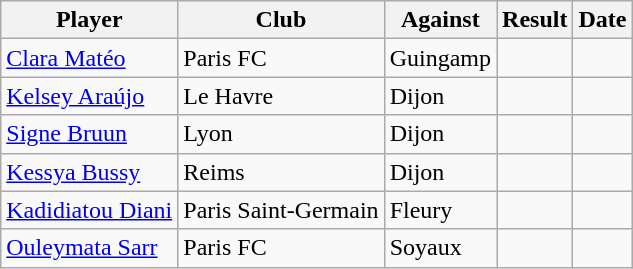<table class="wikitable sortable">
<tr>
<th>Player</th>
<th>Club</th>
<th>Against</th>
<th>Result</th>
<th>Date</th>
</tr>
<tr>
<td> <a href='#'>Clara Matéo</a></td>
<td>Paris FC</td>
<td>Guingamp</td>
<td></td>
<td></td>
</tr>
<tr>
<td> <a href='#'>Kelsey Araújo</a></td>
<td>Le Havre</td>
<td>Dijon</td>
<td></td>
<td></td>
</tr>
<tr>
<td> <a href='#'>Signe Bruun</a></td>
<td>Lyon</td>
<td>Dijon</td>
<td></td>
<td></td>
</tr>
<tr>
<td> <a href='#'>Kessya Bussy</a></td>
<td>Reims</td>
<td>Dijon</td>
<td></td>
<td></td>
</tr>
<tr>
<td> <a href='#'>Kadidiatou Diani</a></td>
<td>Paris Saint-Germain</td>
<td>Fleury</td>
<td></td>
<td></td>
</tr>
<tr>
<td> <a href='#'>Ouleymata Sarr</a></td>
<td>Paris FC</td>
<td>Soyaux</td>
<td></td>
<td></td>
</tr>
</table>
